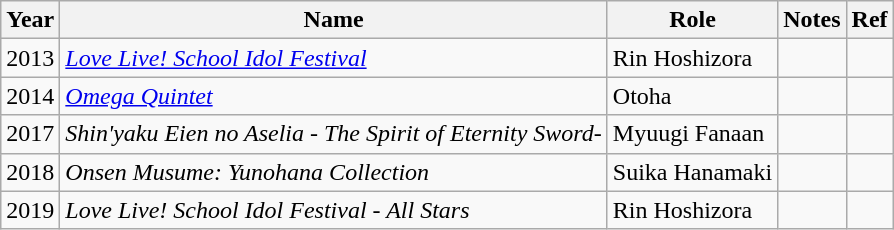<table class="wikitable sortable">
<tr>
<th>Year</th>
<th>Name</th>
<th>Role</th>
<th>Notes</th>
<th>Ref</th>
</tr>
<tr>
<td>2013</td>
<td><em><a href='#'>Love Live! School Idol Festival</a></em></td>
<td>Rin Hoshizora</td>
<td></td>
<td></td>
</tr>
<tr>
<td>2014</td>
<td><em><a href='#'>Omega Quintet</a></em></td>
<td>Otoha</td>
<td></td>
<td></td>
</tr>
<tr>
<td>2017</td>
<td><em>Shin'yaku Eien no Aselia - The Spirit of Eternity Sword-</em></td>
<td>Myuugi Fanaan</td>
<td></td>
<td></td>
</tr>
<tr>
<td>2018</td>
<td><em>Onsen Musume: Yunohana Collection</em></td>
<td>Suika Hanamaki</td>
<td></td>
<td></td>
</tr>
<tr>
<td>2019</td>
<td><em>Love Live! School Idol Festival - All Stars</em></td>
<td>Rin Hoshizora</td>
<td></td>
<td></td>
</tr>
</table>
